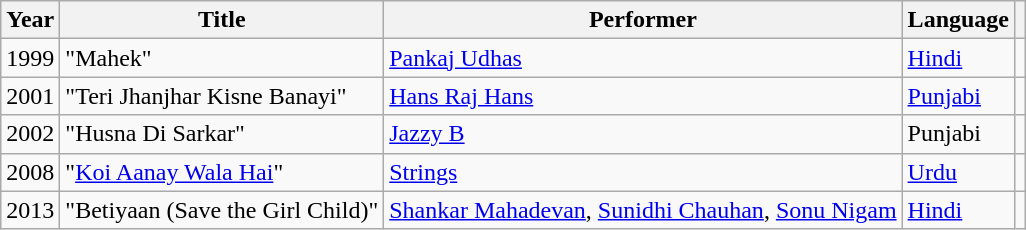<table class="wikitable plainrowheaders sortable" style="text-align: margin;">
<tr>
<th scope="col">Year</th>
<th scope="col">Title</th>
<th scope="col">Performer</th>
<th scope="col">Language</th>
<th class="unsortable" scope="col"></th>
</tr>
<tr>
<td>1999</td>
<td>"Mahek"</td>
<td><a href='#'>Pankaj Udhas</a></td>
<td><a href='#'>Hindi</a></td>
<td style="text-align: center;"></td>
</tr>
<tr>
<td>2001</td>
<td>"Teri Jhanjhar Kisne Banayi"</td>
<td><a href='#'>Hans Raj Hans</a></td>
<td><a href='#'>Punjabi</a></td>
<td style="text-align: center;"></td>
</tr>
<tr>
<td>2002</td>
<td>"Husna Di Sarkar"</td>
<td><a href='#'>Jazzy B</a></td>
<td>Punjabi</td>
<td style="text-align: center;"></td>
</tr>
<tr>
<td>2008</td>
<td>"<a href='#'>Koi Aanay Wala Hai</a>"</td>
<td><a href='#'>Strings</a></td>
<td><a href='#'>Urdu</a></td>
<td style="text-align: center;"></td>
</tr>
<tr>
<td>2013</td>
<td>"Betiyaan (Save the Girl Child)"</td>
<td><a href='#'>Shankar Mahadevan</a>, <a href='#'>Sunidhi Chauhan</a>, <a href='#'>Sonu Nigam</a></td>
<td><a href='#'>Hindi</a></td>
<td style="text-align: center;"></td>
</tr>
</table>
